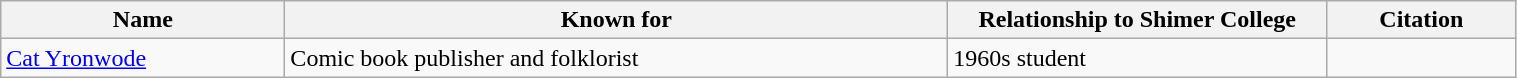<table class="wikitable" width=80%>
<tr>
<th width=15%>Name</th>
<th width = 35%>Known for</th>
<th width = 20%>Relationship to Shimer College</th>
<th width=10%>Citation</th>
</tr>
<tr>
<td><a href='#'>Cat Yronwode</a></td>
<td>Comic book publisher and folklorist</td>
<td>1960s student</td>
<td></td>
</tr>
</table>
